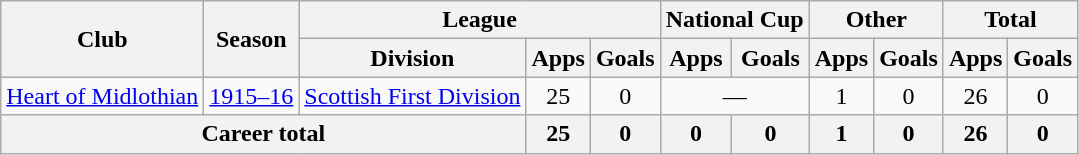<table class="wikitable" style="text-align: center;">
<tr>
<th rowspan="2">Club</th>
<th rowspan="2">Season</th>
<th colspan="3">League</th>
<th colspan="2">National Cup</th>
<th colspan="2">Other</th>
<th colspan="2">Total</th>
</tr>
<tr>
<th>Division</th>
<th>Apps</th>
<th>Goals</th>
<th>Apps</th>
<th>Goals</th>
<th>Apps</th>
<th>Goals</th>
<th>Apps</th>
<th>Goals</th>
</tr>
<tr>
<td><a href='#'>Heart of Midlothian</a></td>
<td><a href='#'>1915–16</a></td>
<td><a href='#'>Scottish First Division</a></td>
<td>25</td>
<td>0</td>
<td colspan="2">—</td>
<td>1</td>
<td>0</td>
<td>26</td>
<td>0</td>
</tr>
<tr>
<th colspan="3">Career total</th>
<th>25</th>
<th>0</th>
<th>0</th>
<th>0</th>
<th>1</th>
<th>0</th>
<th>26</th>
<th>0</th>
</tr>
</table>
